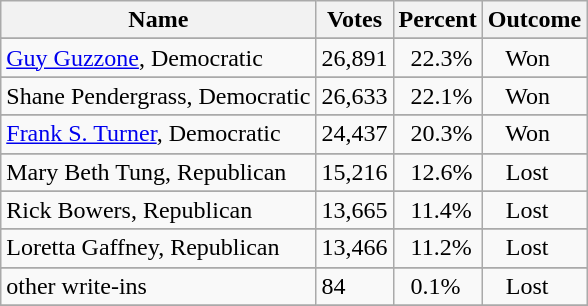<table class="wikitable">
<tr>
<th>Name</th>
<th>Votes</th>
<th>Percent</th>
<th>Outcome</th>
</tr>
<tr>
</tr>
<tr>
<td><a href='#'>Guy Guzzone</a>, Democratic</td>
<td>26,891</td>
<td>  22.3%</td>
<td>   Won</td>
</tr>
<tr>
</tr>
<tr>
<td>Shane Pendergrass, Democratic</td>
<td>26,633</td>
<td>  22.1%</td>
<td>   Won</td>
</tr>
<tr>
</tr>
<tr>
<td><a href='#'>Frank S. Turner</a>, Democratic</td>
<td>24,437</td>
<td>  20.3%</td>
<td>   Won</td>
</tr>
<tr>
</tr>
<tr>
<td>Mary Beth Tung, Republican</td>
<td>15,216</td>
<td>  12.6%</td>
<td>   Lost</td>
</tr>
<tr>
</tr>
<tr>
<td>Rick Bowers, Republican</td>
<td>13,665</td>
<td>  11.4%</td>
<td>   Lost</td>
</tr>
<tr>
</tr>
<tr>
<td>Loretta Gaffney, Republican</td>
<td>13,466</td>
<td>  11.2%</td>
<td>   Lost</td>
</tr>
<tr>
</tr>
<tr>
<td>other write-ins</td>
<td>84</td>
<td>  0.1%</td>
<td>   Lost</td>
</tr>
<tr>
</tr>
</table>
